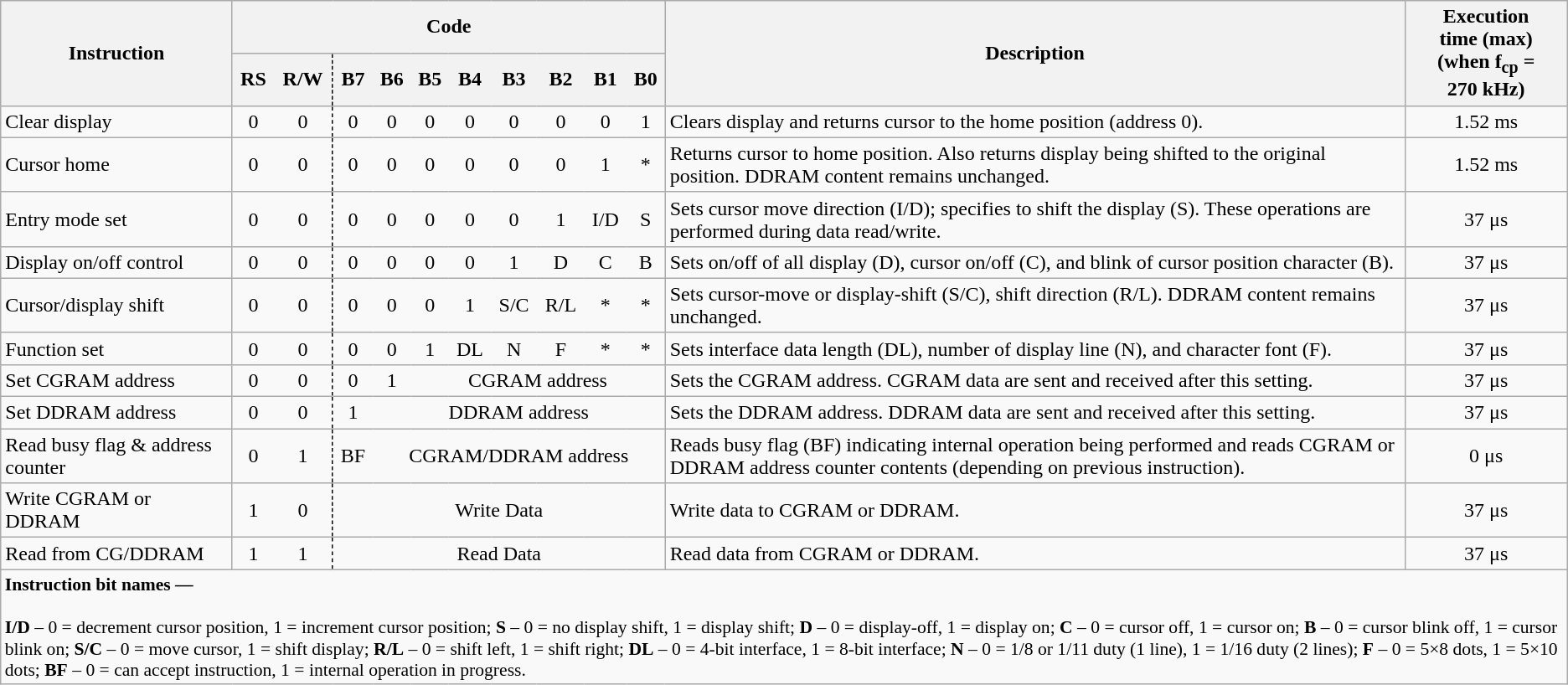<table class="wikitable">
<tr>
<th rowspan="2">Instruction</th>
<th colspan="10">Code</th>
<th rowspan="2">Description</th>
<th rowspan="2">Execution<br> time (max)<br> (when f<sub>cp</sub> =  270 kHz)</th>
</tr>
<tr>
<th style="border-right: 0px;">RS</th>
<th style="border-right: 0px; border-left: 0px;">R/W</th>
<th style="border-right: 0px; border-left: 1px dashed;">B7</th>
<th style="border-right: 0px; border-left: 0px;">B6</th>
<th style="border-right: 0px; border-left: 0px;">B5</th>
<th style="border-right: 0px; border-left: 0px;">B4</th>
<th style="border-right: 0px; border-left: 0px;">B3</th>
<th style="border-right: 0px; border-left: 0px;">B2</th>
<th style="border-right: 0px; border-left: 0px;">B1</th>
<th style="border-left: 0px;">B0</th>
</tr>
<tr>
<td>Clear display</td>
<td align="center" style="border-right: 0px;">0</td>
<td align="center" style="border-right: 0px; border-left: 0px;">0</td>
<td align="center" style="border-right: 0px; border-left: 1px dashed;">0</td>
<td align="center" style="border-right: 0px; border-left: 0px;">0</td>
<td align="center" style="border-right: 0px; border-left: 0px;">0</td>
<td align="center" style="border-right: 0px; border-left: 0px;">0</td>
<td align="center" style="border-right: 0px; border-left: 0px;">0</td>
<td align="center" style="border-right: 0px; border-left: 0px;">0</td>
<td align="center" style="border-right: 0px; border-left: 0px;">0</td>
<td align="center" style="border-left: 0px;">1</td>
<td>Clears display and returns cursor to the home position (address 0).</td>
<td align="center">1.52 ms</td>
</tr>
<tr>
<td>Cursor home</td>
<td align="center" style="border-right: 0px;">0</td>
<td align="center" style="border-right: 0px; border-left: 0px;">0</td>
<td align="center" style="border-right: 0px; border-left: 1px dashed;">0</td>
<td align="center" style="border-right: 0px; border-left: 0px;">0</td>
<td align="center" style="border-right: 0px; border-left: 0px;">0</td>
<td align="center" style="border-right: 0px; border-left: 0px;">0</td>
<td align="center" style="border-right: 0px; border-left: 0px;">0</td>
<td align="center" style="border-right: 0px; border-left: 0px;">0</td>
<td align="center" style="border-right: 0px; border-left: 0px;">1</td>
<td align="center" style="border-left: 0px;">*</td>
<td>Returns cursor to home position. Also returns display being shifted to the original position. DDRAM content remains unchanged.</td>
<td align="center">1.52 ms</td>
</tr>
<tr>
<td>Entry mode set</td>
<td align="center" style="border-right: 0px;">0</td>
<td align="center" style="border-right: 0px; border-left: 0px;">0</td>
<td align="center" style="border-right: 0px; border-left: 1px dashed;">0</td>
<td align="center" style="border-right: 0px; border-left: 0px;">0</td>
<td align="center" style="border-right: 0px; border-left: 0px;">0</td>
<td align="center" style="border-right: 0px; border-left: 0px;">0</td>
<td align="center" style="border-right: 0px; border-left: 0px;">0</td>
<td align="center" style="border-right: 0px; border-left: 0px;">1</td>
<td align="center" style="border-right: 0px; border-left: 0px;">I/D</td>
<td align="center" style="border-left: 0px;">S</td>
<td>Sets cursor move direction (I/D); specifies to shift the display (S). These operations are performed during data read/write.</td>
<td align="center">37 μs</td>
</tr>
<tr>
<td>Display on/off control</td>
<td align="center" style="border-right: 0px;">0</td>
<td align="center" style="border-right: 0px; border-left: 0px;">0</td>
<td align="center" style="border-right: 0px; border-left: 1px dashed;">0</td>
<td align="center" style="border-right: 0px; border-left: 0px;">0</td>
<td align="center" style="border-right: 0px; border-left: 0px;">0</td>
<td align="center" style="border-right: 0px; border-left: 0px;">0</td>
<td align="center" style="border-right: 0px; border-left: 0px;">1</td>
<td align="center" style="border-right: 0px; border-left: 0px;">D</td>
<td align="center" style="border-right: 0px; border-left: 0px;">C</td>
<td align="center" style="border-left: 0px;">B</td>
<td>Sets on/off of all display (D), cursor on/off (C), and blink of cursor position character (B).</td>
<td align="center">37 μs</td>
</tr>
<tr>
<td>Cursor/display shift</td>
<td align="center" style="border-right: 0px;">0</td>
<td align="center" style="border-right: 0px; border-left: 0px;">0</td>
<td align="center" style="border-right: 0px; border-left: 1px dashed;">0</td>
<td align="center" style="border-right: 0px; border-left: 0px;">0</td>
<td align="center" style="border-right: 0px; border-left: 0px;">0</td>
<td align="center" style="border-right: 0px; border-left: 0px;">1</td>
<td align="center" style="border-right: 0px; border-left: 0px;">S/C</td>
<td align="center" style="border-right: 0px; border-left: 0px;">R/L</td>
<td align="center" style="border-right: 0px; border-left: 0px;">*</td>
<td align="center" style="border-left: 0px;">*</td>
<td>Sets cursor-move or display-shift (S/C), shift direction (R/L). DDRAM content remains unchanged.</td>
<td align="center">37 μs</td>
</tr>
<tr>
<td>Function set</td>
<td align="center" style="border-right: 0px;">0</td>
<td align="center" style="border-right: 0px; border-left: 0px;">0</td>
<td align="center" style="border-right: 0px; border-left: 1px dashed;">0</td>
<td align="center" style="border-right: 0px; border-left: 0px;">0</td>
<td align="center" style="border-right: 0px; border-left: 0px;">1</td>
<td align="center" style="border-right: 0px; border-left: 0px;">DL</td>
<td align="center" style="border-right: 0px; border-left: 0px;">N</td>
<td align="center" style="border-right: 0px; border-left: 0px;">F</td>
<td align="center" style="border-right: 0px; border-left: 0px;">*</td>
<td align="center" style="border-left: 0px;">*</td>
<td>Sets interface data length (DL), number of display line (N), and character font (F).</td>
<td align="center">37 μs</td>
</tr>
<tr>
<td>Set CGRAM address</td>
<td align="center" style="border-right: 0px;">0</td>
<td align="center" style="border-right: 0px; border-left: 0px;">0</td>
<td align="center" style="border-right: 0px; border-left: 1px dashed;">0</td>
<td align="center" style="border-right: 0px; border-left: 0px;">1</td>
<td align="center" style="border-left: 0px;" colspan="6">CGRAM address</td>
<td>Sets the CGRAM address. CGRAM data are sent and received after this setting.</td>
<td align="center">37 μs</td>
</tr>
<tr>
<td>Set DDRAM address</td>
<td align="center" style="border-right: 0px;">0</td>
<td align="center" style="border-right: 0px; border-left: 0px;">0</td>
<td align="center" style="border-right: 0px; border-left: 1px dashed;">1</td>
<td align="center" style="border-left: 0px;" colspan="7">DDRAM address</td>
<td>Sets the DDRAM address. DDRAM data are sent and received after this setting.</td>
<td align="center">37 μs</td>
</tr>
<tr>
<td>Read busy flag & address counter</td>
<td align="center" style="border-right: 0px;">0</td>
<td align="center" style="border-right: 0px; border-left: 0px;">1</td>
<td align="center" style="border-right: 0px; border-left: 1px dashed;">BF</td>
<td align="center" style="border-left: 0px;" colspan="7">CGRAM/DDRAM address</td>
<td>Reads busy flag (BF) indicating internal operation being performed and reads CGRAM or DDRAM address counter contents (depending on previous instruction).</td>
<td align="center">0 μs</td>
</tr>
<tr>
<td>Write CGRAM or DDRAM</td>
<td align="center" style="border-right: 0px;">1</td>
<td align="center" style="border-right: 0px; border-left: 0px;">0</td>
<td align="center" style="border-left: 1px dashed;" colspan="8">Write Data</td>
<td>Write data to CGRAM or DDRAM.</td>
<td align="center">37 μs</td>
</tr>
<tr>
<td>Read from CG/DDRAM</td>
<td align="center" style="border-right: 0px;">1</td>
<td align="center" style="border-right: 0px; border-left: 0px;">1</td>
<td align="center" style="border-left: 1px dashed;" colspan="8">Read Data</td>
<td>Read data from CGRAM or DDRAM.</td>
<td align="center">37 μs</td>
</tr>
<tr>
<td colspan="13" style="font-size: 90%;"><strong>Instruction bit names —</strong><br><br><strong>I/D</strong> – 0 = decrement cursor position, 1 = increment cursor position;
<strong>S</strong> – 0 = no display shift, 1 = display shift;
<strong>D</strong> – 0 = display-off, 1 = display on;
<strong>C</strong> – 0 = cursor off, 1 = cursor on;
<strong>B</strong> – 0 = cursor blink off, 1 = cursor blink on;
<strong>S/C</strong> – 0 = move cursor, 1 = shift display;
<strong>R/L</strong> – 0 = shift left, 1 = shift right;
<strong>DL</strong> – 0 = 4-bit interface, 1 = 8-bit interface;
<strong>N</strong> – 0 = 1/8 or 1/11 duty (1 line), 1 = 1/16 duty (2 lines);
<strong>F</strong> – 0 = 5×8 dots, 1 = 5×10 dots;
<strong>BF</strong> – 0 = can accept instruction, 1 = internal operation in progress.</td>
</tr>
</table>
